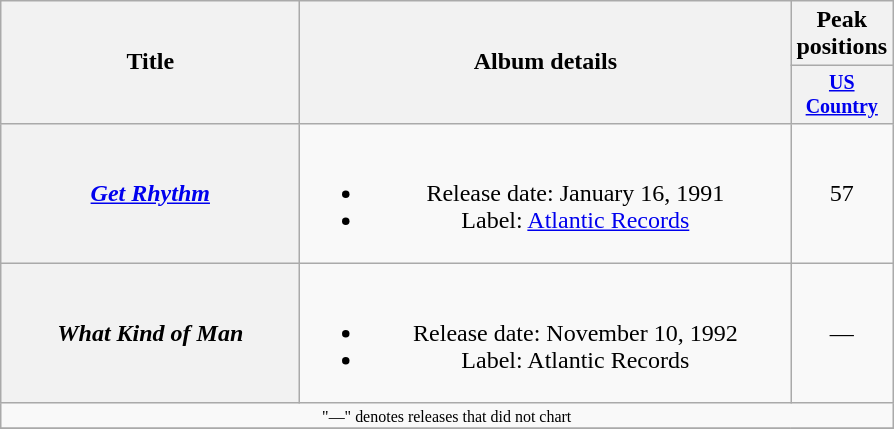<table class="wikitable plainrowheaders" style="text-align:center;">
<tr>
<th rowspan="2" style="width:12em;">Title</th>
<th rowspan="2" style="width:20em;">Album details</th>
<th colspan="1">Peak positions</th>
</tr>
<tr style="font-size:smaller;">
<th width="60"><a href='#'>US Country</a></th>
</tr>
<tr>
<th scope="row"><em><a href='#'>Get Rhythm</a></em></th>
<td><br><ul><li>Release date: January 16, 1991</li><li>Label: <a href='#'>Atlantic Records</a></li></ul></td>
<td>57</td>
</tr>
<tr>
<th scope="row"><em>What Kind of Man</em></th>
<td><br><ul><li>Release date: November 10, 1992</li><li>Label: Atlantic Records</li></ul></td>
<td>—</td>
</tr>
<tr>
<td colspan="3" style="font-size:8pt">"—" denotes releases that did not chart</td>
</tr>
<tr>
</tr>
</table>
